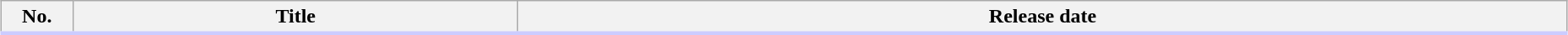<table class="wikitable" style="width:98%; margin:auto; background:#FFF;">
<tr style="border-bottom:3px solid #CCF">
<th style="width:50px;">No.</th>
<th>Title</th>
<th>Release date<br>

</th>
</tr>
</table>
